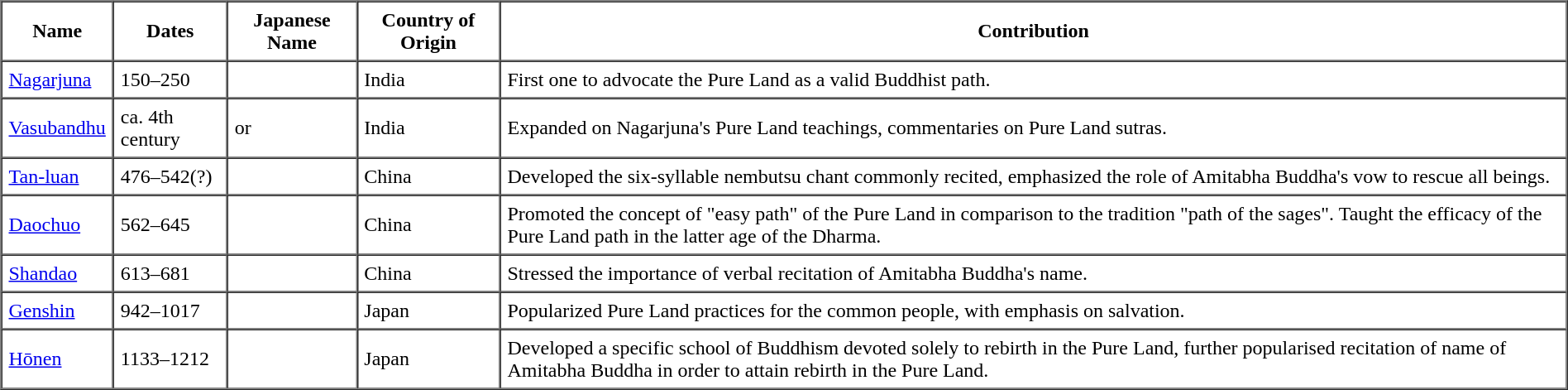<table border="1" cellspacing="0" cellpadding="5" style="margin:auto;">
<tr>
<th>Name</th>
<th>Dates</th>
<th>Japanese Name</th>
<th>Country of Origin</th>
<th>Contribution</th>
</tr>
<tr>
<td><a href='#'>Nagarjuna</a></td>
<td>150–250</td>
<td></td>
<td>India</td>
<td>First one to advocate the Pure Land as a valid Buddhist path.</td>
</tr>
<tr>
<td><a href='#'>Vasubandhu</a></td>
<td>ca. 4th century</td>
<td> or </td>
<td>India</td>
<td>Expanded on Nagarjuna's Pure Land teachings, commentaries on Pure Land sutras.</td>
</tr>
<tr>
<td><a href='#'>Tan-luan</a></td>
<td>476–542(?)</td>
<td></td>
<td>China</td>
<td>Developed the six-syllable nembutsu chant commonly recited, emphasized the role of Amitabha Buddha's vow to rescue all beings.</td>
</tr>
<tr>
<td><a href='#'>Daochuo</a></td>
<td>562–645</td>
<td></td>
<td>China</td>
<td>Promoted the concept of "easy path" of the Pure Land in comparison to the tradition "path of the sages". Taught the efficacy of the Pure Land path in the latter age of the Dharma.</td>
</tr>
<tr>
<td><a href='#'>Shandao</a></td>
<td>613–681</td>
<td></td>
<td>China</td>
<td>Stressed the importance of verbal recitation of Amitabha Buddha's name.</td>
</tr>
<tr>
<td><a href='#'>Genshin</a></td>
<td>942–1017</td>
<td></td>
<td>Japan</td>
<td>Popularized Pure Land practices for the common people, with emphasis on salvation.</td>
</tr>
<tr>
<td><a href='#'>Hōnen</a></td>
<td>1133–1212</td>
<td></td>
<td>Japan</td>
<td>Developed a specific school of Buddhism devoted solely to rebirth in the Pure Land, further popularised recitation of name of Amitabha Buddha in order to attain rebirth in the Pure Land.</td>
</tr>
</table>
